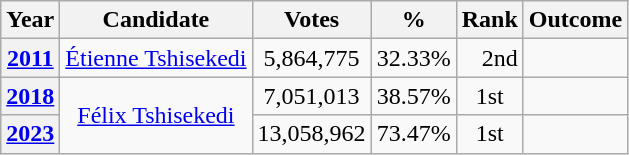<table class="wikitable plainrowheaders" style="text-align: center">
<tr>
<th>Year</th>
<th>Candidate</th>
<th>Votes</th>
<th>%</th>
<th>Rank</th>
<th>Outcome</th>
</tr>
<tr>
<th><a href='#'>2011</a></th>
<td><a href='#'>Étienne Tshisekedi</a></td>
<td>5,864,775</td>
<td>32.33%</td>
<td align="right">2nd</td>
<td></td>
</tr>
<tr>
<th><a href='#'>2018</a></th>
<td rowspan=2><a href='#'>Félix Tshisekedi</a></td>
<td>7,051,013</td>
<td>38.57%</td>
<td> 1st</td>
<td></td>
</tr>
<tr>
<th><a href='#'>2023</a></th>
<td>13,058,962</td>
<td>73.47%</td>
<td> 1st</td>
<td></td>
</tr>
</table>
